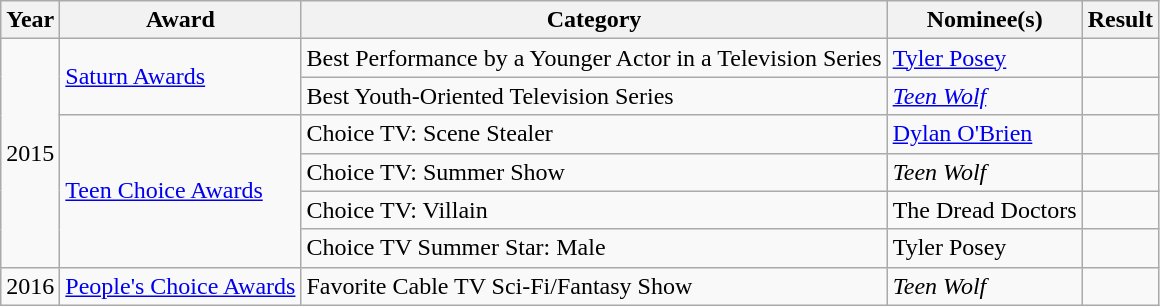<table class="wikitable sortable">
<tr>
<th>Year</th>
<th>Award</th>
<th>Category</th>
<th>Nominee(s)</th>
<th>Result</th>
</tr>
<tr>
<td rowspan=6>2015</td>
<td rowspan=2><a href='#'>Saturn Awards</a></td>
<td>Best Performance by a Younger Actor in a Television Series</td>
<td><a href='#'>Tyler Posey</a></td>
<td></td>
</tr>
<tr>
<td>Best Youth-Oriented Television Series</td>
<td><em><a href='#'>Teen Wolf</a></em></td>
<td></td>
</tr>
<tr>
<td rowspan="4"><a href='#'>Teen Choice Awards</a></td>
<td>Choice TV: Scene Stealer</td>
<td><a href='#'>Dylan O'Brien</a></td>
<td></td>
</tr>
<tr>
<td>Choice TV: Summer Show</td>
<td><em>Teen Wolf</em></td>
<td></td>
</tr>
<tr>
<td>Choice TV: Villain</td>
<td>The Dread Doctors</td>
<td></td>
</tr>
<tr>
<td>Choice TV Summer Star: Male</td>
<td>Tyler Posey</td>
<td></td>
</tr>
<tr>
<td>2016</td>
<td><a href='#'>People's Choice Awards</a></td>
<td>Favorite Cable TV Sci-Fi/Fantasy Show</td>
<td><em>Teen Wolf</em></td>
<td></td>
</tr>
</table>
